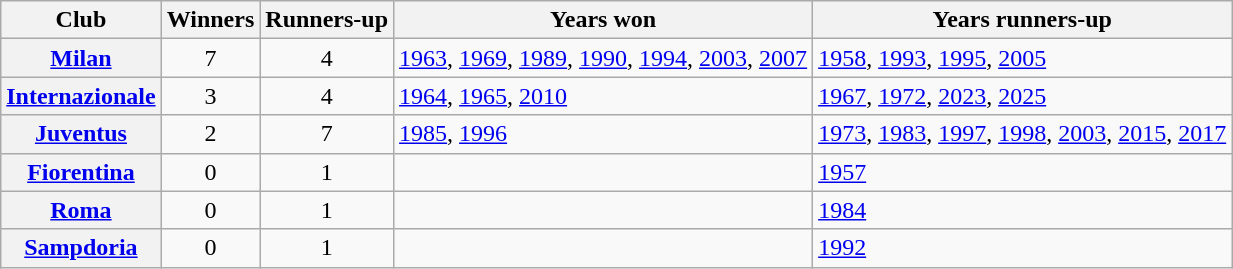<table class="wikitable plainrowheaders sortable">
<tr>
<th scope=col>Club</th>
<th scope=col>Winners</th>
<th scope=col>Runners-up</th>
<th scope=col>Years won</th>
<th scope=col>Years runners-up</th>
</tr>
<tr>
<th scope=row><a href='#'>Milan</a></th>
<td align=center>7</td>
<td align=center>4</td>
<td><a href='#'>1963</a>, <a href='#'>1969</a>, <a href='#'>1989</a>, <a href='#'>1990</a>, <a href='#'>1994</a>, <a href='#'>2003</a>, <a href='#'>2007</a></td>
<td><a href='#'>1958</a>, <a href='#'>1993</a>, <a href='#'>1995</a>, <a href='#'>2005</a></td>
</tr>
<tr>
<th scope=row><a href='#'>Internazionale</a></th>
<td align=center>3</td>
<td align=center>4</td>
<td><a href='#'>1964</a>, <a href='#'>1965</a>, <a href='#'>2010</a></td>
<td><a href='#'>1967</a>, <a href='#'>1972</a>, <a href='#'>2023</a>, <a href='#'>2025</a></td>
</tr>
<tr>
<th scope=row><a href='#'>Juventus</a></th>
<td align=center>2</td>
<td align=center>7</td>
<td><a href='#'>1985</a>, <a href='#'>1996</a></td>
<td><a href='#'>1973</a>, <a href='#'>1983</a>, <a href='#'>1997</a>, <a href='#'>1998</a>, <a href='#'>2003</a>, <a href='#'>2015</a>, <a href='#'>2017</a></td>
</tr>
<tr>
<th scope=row><a href='#'>Fiorentina</a></th>
<td align=center>0</td>
<td align=center>1</td>
<td align=center></td>
<td><a href='#'>1957</a></td>
</tr>
<tr>
<th scope=row><a href='#'>Roma</a></th>
<td align=center>0</td>
<td align=center>1</td>
<td align=center></td>
<td><a href='#'>1984</a></td>
</tr>
<tr>
<th scope=row><a href='#'>Sampdoria</a></th>
<td align=center>0</td>
<td align=center>1</td>
<td align=center></td>
<td><a href='#'>1992</a></td>
</tr>
</table>
